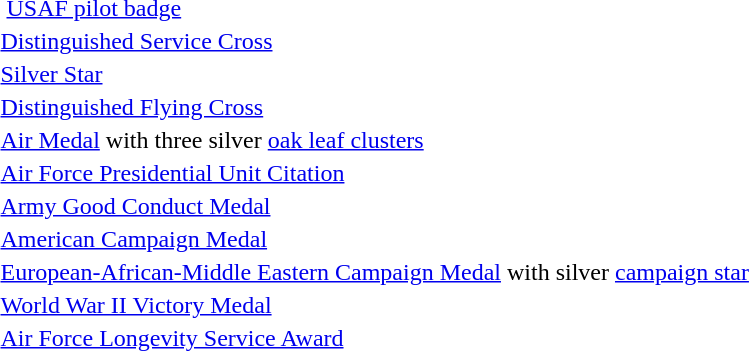<table>
<tr>
<td colspan="2">  <a href='#'>USAF pilot badge</a></td>
</tr>
<tr>
<td></td>
<td><a href='#'>Distinguished Service Cross</a></td>
</tr>
<tr>
<td></td>
<td><a href='#'>Silver Star</a></td>
</tr>
<tr>
<td></td>
<td><a href='#'>Distinguished Flying Cross</a></td>
</tr>
<tr>
<td></td>
<td><a href='#'>Air Medal</a> with three silver <a href='#'>oak leaf clusters</a></td>
</tr>
<tr>
<td></td>
<td><a href='#'>Air Force Presidential Unit Citation</a></td>
</tr>
<tr>
<td></td>
<td><a href='#'>Army Good Conduct Medal</a></td>
</tr>
<tr>
<td></td>
<td><a href='#'>American Campaign Medal</a></td>
</tr>
<tr>
<td></td>
<td><a href='#'>European-African-Middle Eastern Campaign Medal</a> with silver <a href='#'>campaign star</a></td>
</tr>
<tr>
<td></td>
<td><a href='#'>World War II Victory Medal</a></td>
</tr>
<tr>
<td></td>
<td><a href='#'>Air Force Longevity Service Award</a></td>
</tr>
<tr>
</tr>
</table>
